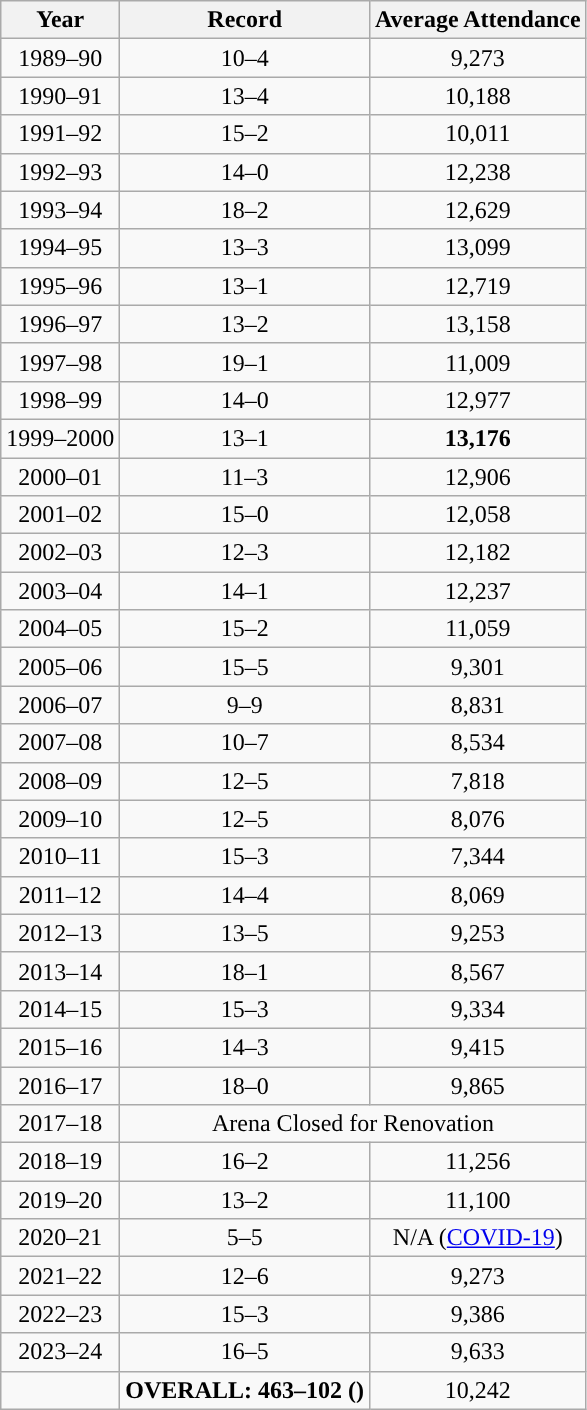<table class=wikitable style="text-align:center">
<tr>
<th>Year</th>
<th>Record</th>
<th>Average Attendance</th>
</tr>
<tr>
<td>1989–90</td>
<td>10–4</td>
<td>9,273</td>
</tr>
<tr>
<td>1990–91</td>
<td>13–4</td>
<td>10,188</td>
</tr>
<tr>
<td>1991–92</td>
<td>15–2</td>
<td>10,011</td>
</tr>
<tr>
<td>1992–93</td>
<td>14–0</td>
<td>12,238</td>
</tr>
<tr>
<td>1993–94</td>
<td>18–2</td>
<td>12,629</td>
</tr>
<tr>
<td>1994–95</td>
<td>13–3</td>
<td>13,099</td>
</tr>
<tr>
<td>1995–96</td>
<td>13–1</td>
<td>12,719</td>
</tr>
<tr>
<td>1996–97</td>
<td>13–2</td>
<td>13,158</td>
</tr>
<tr>
<td>1997–98</td>
<td>19–1</td>
<td>11,009</td>
</tr>
<tr>
<td>1998–99</td>
<td>14–0</td>
<td>12,977</td>
</tr>
<tr>
<td>1999–2000</td>
<td>13–1</td>
<td><strong>13,176</strong></td>
</tr>
<tr>
<td>2000–01</td>
<td>11–3</td>
<td>12,906</td>
</tr>
<tr>
<td>2001–02</td>
<td>15–0</td>
<td>12,058</td>
</tr>
<tr>
<td>2002–03</td>
<td>12–3</td>
<td>12,182</td>
</tr>
<tr>
<td>2003–04</td>
<td>14–1</td>
<td>12,237</td>
</tr>
<tr>
<td>2004–05</td>
<td>15–2</td>
<td>11,059</td>
</tr>
<tr>
<td>2005–06</td>
<td>15–5</td>
<td>9,301</td>
</tr>
<tr>
<td>2006–07</td>
<td>9–9</td>
<td>8,831</td>
</tr>
<tr>
<td>2007–08</td>
<td>10–7</td>
<td>8,534</td>
</tr>
<tr>
<td>2008–09</td>
<td>12–5</td>
<td>7,818</td>
</tr>
<tr>
<td>2009–10</td>
<td>12–5</td>
<td>8,076</td>
</tr>
<tr>
<td>2010–11</td>
<td>15–3</td>
<td>7,344</td>
</tr>
<tr>
<td>2011–12</td>
<td>14–4</td>
<td>8,069</td>
</tr>
<tr>
<td>2012–13</td>
<td>13–5</td>
<td>9,253</td>
</tr>
<tr>
<td>2013–14</td>
<td>18–1</td>
<td>8,567</td>
</tr>
<tr>
<td>2014–15</td>
<td>15–3</td>
<td>9,334</td>
</tr>
<tr>
<td>2015–16</td>
<td>14–3</td>
<td>9,415</td>
</tr>
<tr>
<td>2016–17</td>
<td>18–0</td>
<td>9,865</td>
</tr>
<tr>
<td>2017–18</td>
<td colspan="8" style="text-align: center;">Arena Closed for Renovation</td>
</tr>
<tr>
<td>2018–19</td>
<td>16–2</td>
<td>11,256</td>
</tr>
<tr>
<td>2019–20</td>
<td>13–2</td>
<td>11,100</td>
</tr>
<tr>
<td>2020–21</td>
<td>5–5</td>
<td>N/A (<a href='#'>COVID-19</a>)</td>
</tr>
<tr>
<td>2021–22</td>
<td>12–6</td>
<td>9,273</td>
</tr>
<tr>
<td>2022–23</td>
<td>15–3</td>
<td>9,386</td>
</tr>
<tr>
<td>2023–24</td>
<td>16–5</td>
<td>9,633</td>
</tr>
<tr>
<td></td>
<td><strong>OVERALL: 463–102 () </strong></td>
<td>10,242</td>
</tr>
</table>
